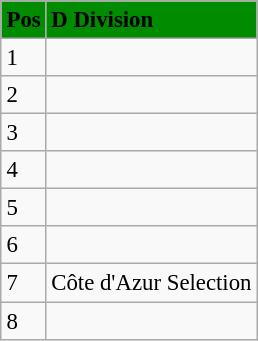<table class="wikitable" style="margin:0.5em auto; font-size:95%">
<tr bgcolor="#008B00">
<td><strong>Pos</strong></td>
<td><strong>D Division</strong></td>
</tr>
<tr>
<td>1</td>
<td></td>
</tr>
<tr>
<td>2</td>
<td></td>
</tr>
<tr>
<td>3</td>
<td></td>
</tr>
<tr>
<td>4</td>
<td></td>
</tr>
<tr>
<td>5</td>
<td></td>
</tr>
<tr>
<td>6</td>
<td></td>
</tr>
<tr>
<td>7</td>
<td> Côte d'Azur Selection</td>
</tr>
<tr>
<td>8</td>
<td></td>
</tr>
</table>
